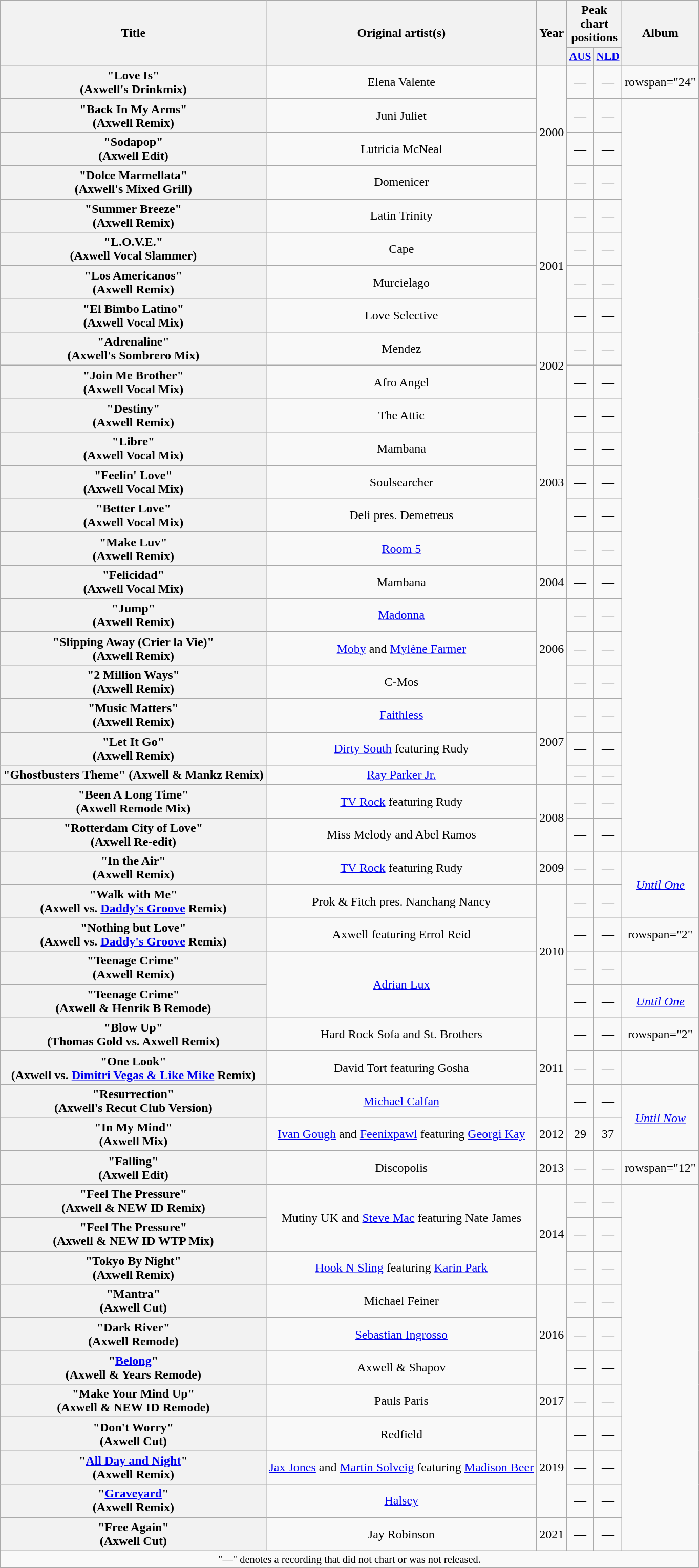<table class="wikitable plainrowheaders" style="text-align:center;">
<tr>
<th scope="col" rowspan="2">Title</th>
<th scope="col" rowspan="2">Original artist(s)</th>
<th scope="col" rowspan="2">Year</th>
<th scope="col" colspan="2">Peak chart positions</th>
<th scope="col" rowspan="2">Album</th>
</tr>
<tr>
<th scope="col" style="width:2em;font-size:89%;"><a href='#'>AUS</a><br></th>
<th scope="col" style="width:2em;font-size:89%;"><a href='#'>NLD</a><br></th>
</tr>
<tr>
<th scope="row">"Love Is"<br><span>(Axwell's Drinkmix)</span></th>
<td>Elena Valente</td>
<td rowspan="4">2000</td>
<td>—</td>
<td>—</td>
<td>rowspan="24" </td>
</tr>
<tr>
<th scope="row">"Back In My Arms" <br><span>(Axwell Remix)</span></th>
<td>Juni Juliet</td>
<td>—</td>
<td>—</td>
</tr>
<tr>
<th scope="row">"Sodapop"<br><span>(Axwell Edit)</span></th>
<td>Lutricia McNeal</td>
<td>—</td>
<td>—</td>
</tr>
<tr>
<th scope="row">"Dolce Marmellata"<br><span>(Axwell's Mixed Grill)</span></th>
<td>Domenicer</td>
<td>—</td>
<td>—</td>
</tr>
<tr>
<th scope="row">"Summer Breeze"<br><span>(Axwell Remix)</span></th>
<td>Latin Trinity</td>
<td rowspan="4">2001</td>
<td>—</td>
<td>—</td>
</tr>
<tr>
<th scope="row">"L.O.V.E."<br><span>(Axwell Vocal Slammer)</span></th>
<td>Cape</td>
<td>—</td>
<td>—</td>
</tr>
<tr>
<th scope="row">"Los Americanos" <br><span>(Axwell Remix)</span></th>
<td>Murcielago</td>
<td>—</td>
<td>—</td>
</tr>
<tr>
<th scope="row">"El Bimbo Latino"<br><span>(Axwell Vocal Mix)</span></th>
<td>Love Selective</td>
<td>—</td>
<td>—</td>
</tr>
<tr>
<th scope="row">"Adrenaline"<br><span>(Axwell's Sombrero Mix)</span></th>
<td>Mendez</td>
<td rowspan="2">2002</td>
<td>—</td>
<td>—</td>
</tr>
<tr>
<th scope="row">"Join Me Brother"<br><span>(Axwell Vocal Mix)</span></th>
<td>Afro Angel</td>
<td>—</td>
<td>—</td>
</tr>
<tr>
<th scope="row">"Destiny"<br><span>(Axwell Remix)</span></th>
<td>The Attic</td>
<td rowspan="5">2003</td>
<td>—</td>
<td>—</td>
</tr>
<tr>
<th scope="row">"Libre"<br><span>(Axwell Vocal Mix)</span></th>
<td>Mambana</td>
<td>—</td>
<td>—</td>
</tr>
<tr>
<th scope="row">"Feelin' Love"<br><span>(Axwell Vocal Mix)</span></th>
<td>Soulsearcher</td>
<td>—</td>
<td>—</td>
</tr>
<tr>
<th scope="row">"Better Love"<br><span>(Axwell Vocal Mix)</span></th>
<td>Deli pres. Demetreus</td>
<td>—</td>
<td>—</td>
</tr>
<tr>
<th scope="row">"Make Luv"<br><span>(Axwell Remix)</span></th>
<td><a href='#'>Room 5</a></td>
<td>—</td>
<td>—</td>
</tr>
<tr>
<th scope="row">"Felicidad"<br><span>(Axwell Vocal Mix)</span></th>
<td>Mambana</td>
<td>2004</td>
<td>—</td>
<td>—</td>
</tr>
<tr>
<th scope="row">"Jump"<br><span>(Axwell Remix)</span></th>
<td><a href='#'>Madonna</a></td>
<td rowspan="3">2006</td>
<td>—</td>
<td>—</td>
</tr>
<tr>
<th scope="row">"Slipping Away (Crier la Vie)"<br><span>(Axwell Remix)</span></th>
<td><a href='#'>Moby</a> and <a href='#'>Mylène Farmer</a></td>
<td>—</td>
<td>—</td>
</tr>
<tr>
<th scope="row">"2 Million Ways"<br><span>(Axwell Remix)</span></th>
<td>C-Mos</td>
<td>—</td>
<td>—</td>
</tr>
<tr>
<th scope="row">"Music Matters"<br><span>(Axwell Remix)</span></th>
<td><a href='#'>Faithless</a></td>
<td rowspan="3">2007</td>
<td>—</td>
<td>—</td>
</tr>
<tr>
<th scope="row">"Let It Go"<br><span>(Axwell Remix)</span></th>
<td><a href='#'>Dirty South</a> featuring Rudy</td>
<td>—</td>
<td>—</td>
</tr>
<tr>
<th scope="row">"Ghostbusters Theme" (Axwell & Mankz Remix)</th>
<td><a href='#'>Ray Parker Jr.</a></td>
<td>—</td>
<td>—</td>
</tr>
<tr>
</tr>
<tr>
<th scope="row">"Been A Long Time"<br><span>(Axwell Remode Mix)</span></th>
<td><a href='#'>TV Rock</a> featuring Rudy</td>
<td rowspan="2">2008</td>
<td>—</td>
<td>—</td>
</tr>
<tr>
<th scope="row">"Rotterdam City of Love"<br><span>(Axwell Re-edit)</span></th>
<td>Miss Melody and Abel Ramos</td>
<td>—</td>
<td>—</td>
</tr>
<tr>
<th scope="row">"In the Air"<br><span>(Axwell Remix)</span></th>
<td><a href='#'>TV Rock</a> featuring Rudy</td>
<td>2009</td>
<td>—</td>
<td>—</td>
<td rowspan="2"><em><a href='#'>Until One</a></em></td>
</tr>
<tr>
<th scope="row">"Walk with Me"<br><span>(Axwell vs. <a href='#'>Daddy's Groove</a> Remix)</span></th>
<td>Prok & Fitch pres. Nanchang Nancy</td>
<td rowspan="4">2010</td>
<td>—</td>
<td>—</td>
</tr>
<tr>
<th scope="row">"Nothing but Love"<br><span>(Axwell vs. <a href='#'>Daddy's Groove</a> Remix)</span></th>
<td>Axwell featuring Errol Reid</td>
<td>—</td>
<td>—</td>
<td>rowspan="2" </td>
</tr>
<tr>
<th scope="row">"Teenage Crime"<br><span>(Axwell  Remix)</span></th>
<td rowspan="2"><a href='#'>Adrian Lux</a></td>
<td>—</td>
<td>—</td>
</tr>
<tr>
<th scope="row">"Teenage Crime"<br><span>(Axwell & Henrik B Remode)</span></th>
<td>—</td>
<td>—</td>
<td><em><a href='#'>Until One</a></em></td>
</tr>
<tr>
<th scope="row">"Blow Up"<br><span>(Thomas Gold vs. Axwell Remix)</span></th>
<td>Hard Rock Sofa and St. Brothers</td>
<td rowspan="3">2011</td>
<td>—</td>
<td>—</td>
<td>rowspan="2" </td>
</tr>
<tr>
<th scope="row">"One Look"<br><span>(Axwell vs. <a href='#'>Dimitri Vegas & Like Mike</a> Remix)</span></th>
<td>David Tort featuring Gosha</td>
<td>—</td>
<td>—</td>
</tr>
<tr>
<th scope="row">"Resurrection"<br><span>(Axwell's Recut Club Version)</span></th>
<td><a href='#'>Michael Calfan</a></td>
<td>—</td>
<td>—</td>
<td rowspan="2"><em><a href='#'>Until Now</a></em></td>
</tr>
<tr>
<th scope="row">"In My Mind"<br><span>(Axwell Mix)</span></th>
<td><a href='#'>Ivan Gough</a> and <a href='#'>Feenixpawl</a> featuring <a href='#'>Georgi Kay</a></td>
<td>2012</td>
<td>29</td>
<td>37</td>
</tr>
<tr>
<th scope="row">"Falling"<br><span>(Axwell Edit)</span></th>
<td>Discopolis</td>
<td>2013</td>
<td>—</td>
<td>—</td>
<td>rowspan="12" </td>
</tr>
<tr>
<th scope="row">"Feel The Pressure"<br><span>(Axwell & NEW ID Remix)</span></th>
<td rowspan="2">Mutiny UK and <a href='#'>Steve Mac</a> featuring Nate James</td>
<td rowspan="3">2014</td>
<td>—</td>
<td>—</td>
</tr>
<tr>
<th scope="row">"Feel The Pressure"<br><span>(Axwell & NEW ID WTP Mix)</span></th>
<td>—</td>
<td>—</td>
</tr>
<tr>
<th scope="row">"Tokyo By Night"<br><span>(Axwell Remix)</span></th>
<td><a href='#'>Hook N Sling</a> featuring <a href='#'>Karin Park</a></td>
<td>—</td>
<td>—</td>
</tr>
<tr>
<th scope="row">"Mantra"<br><span>(Axwell Cut)</span></th>
<td>Michael Feiner</td>
<td rowspan="3">2016</td>
<td>—</td>
<td>—</td>
</tr>
<tr>
<th scope="row">"Dark River"<br><span>(Axwell Remode)</span></th>
<td><a href='#'>Sebastian Ingrosso</a></td>
<td>—</td>
<td>—</td>
</tr>
<tr>
<th scope="row">"<a href='#'>Belong</a>"<br><span>(Axwell & Years Remode)</span></th>
<td>Axwell & Shapov</td>
<td>—</td>
<td>—</td>
</tr>
<tr>
<th scope="row">"Make Your Mind Up"<br><span>(Axwell & NEW ID Remode)</span></th>
<td>Pauls Paris</td>
<td>2017</td>
<td>—</td>
<td>—</td>
</tr>
<tr>
<th scope="row">"Don't Worry" <br><span>(Axwell Cut)</span></th>
<td>Redfield</td>
<td rowspan="3">2019</td>
<td>—</td>
<td>—</td>
</tr>
<tr>
<th scope="row">"<a href='#'>All Day and Night</a>"<br><span>(Axwell Remix)</span></th>
<td><a href='#'>Jax Jones</a> and <a href='#'>Martin Solveig</a> featuring <a href='#'>Madison Beer</a></td>
<td>—</td>
<td>—</td>
</tr>
<tr>
<th scope="row">"<a href='#'>Graveyard</a>" <br><span>(Axwell Remix)</span></th>
<td><a href='#'>Halsey</a></td>
<td>—</td>
<td>—</td>
</tr>
<tr>
<th scope="row">"Free Again" <br><span>(Axwell Cut)</span></th>
<td>Jay Robinson</td>
<td>2021</td>
<td>—</td>
<td>—</td>
</tr>
<tr>
<td colspan="6" style="font-size:85%">"—" denotes a recording that did not chart or was not released.</td>
</tr>
</table>
